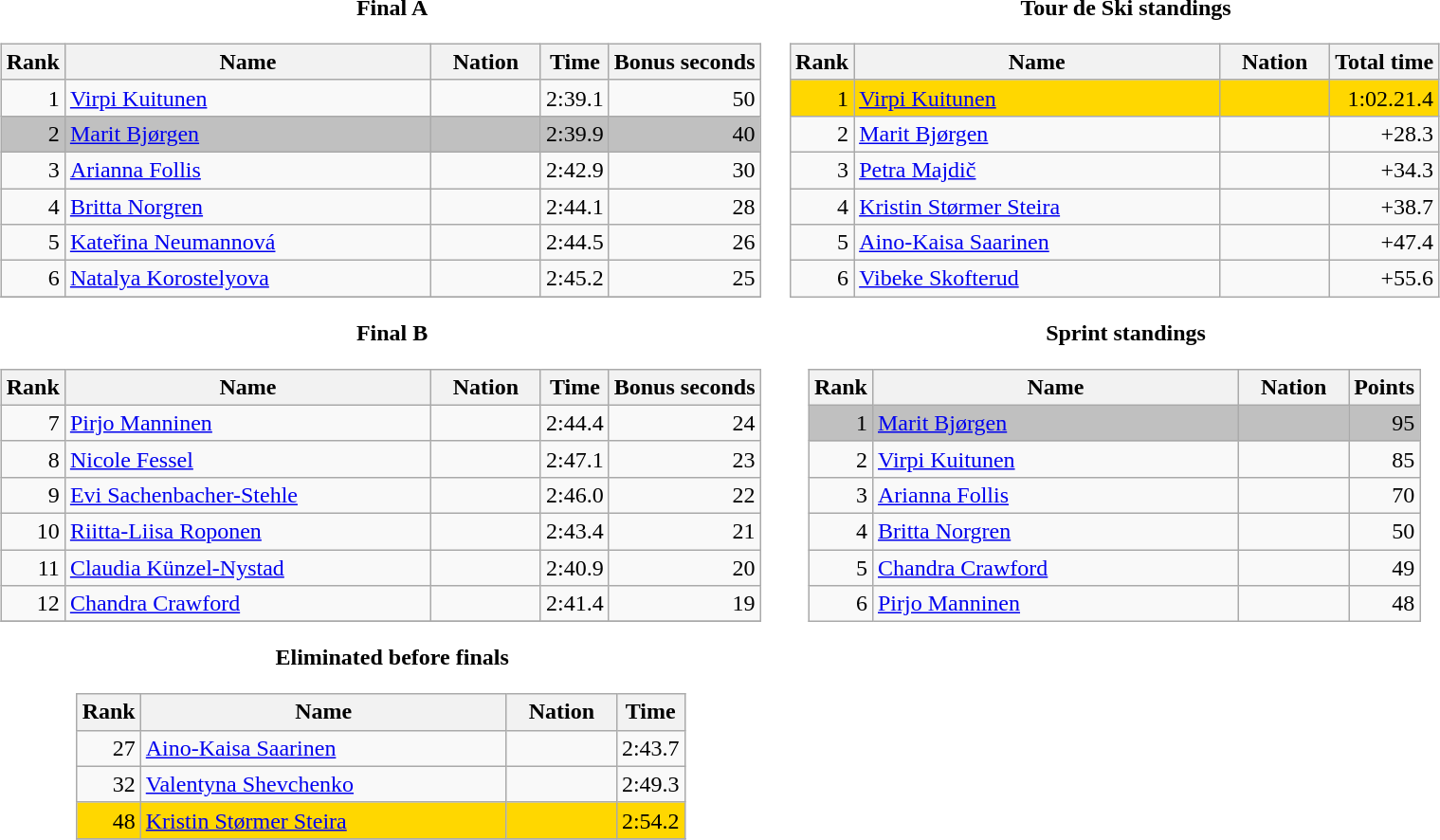<table>
<tr align="center" valign="top">
<td><br><strong>Final A</strong><table class="wikitable">
<tr valign="top">
<th width="20">Rank</th>
<th width="250">Name</th>
<th width="70">Nation</th>
<th>Time</th>
<th>Bonus seconds</th>
</tr>
<tr align="right">
<td>1</td>
<td align="left"><a href='#'>Virpi Kuitunen</a></td>
<td align="left"></td>
<td>2:39.1</td>
<td>50</td>
</tr>
<tr align="right" bgcolor="silver">
<td>2</td>
<td align="left"><a href='#'>Marit Bjørgen</a></td>
<td align="left"></td>
<td>2:39.9</td>
<td>40</td>
</tr>
<tr align="right">
<td>3</td>
<td align="left"><a href='#'>Arianna Follis</a></td>
<td align="left"></td>
<td>2:42.9</td>
<td>30</td>
</tr>
<tr align="right">
<td>4</td>
<td align="left"><a href='#'>Britta Norgren</a></td>
<td align="left"></td>
<td>2:44.1</td>
<td>28</td>
</tr>
<tr align="right">
<td>5</td>
<td align="left"><a href='#'>Kateřina Neumannová</a></td>
<td align="left"></td>
<td>2:44.5</td>
<td>26</td>
</tr>
<tr align="right">
<td>6</td>
<td align="left"><a href='#'>Natalya Korostelyova</a></td>
<td align="left"></td>
<td>2:45.2</td>
<td>25</td>
</tr>
<tr>
</tr>
</table>
<strong>Final B</strong><table class="wikitable">
<tr valign="top">
<th width="20">Rank</th>
<th width="250">Name</th>
<th width="70">Nation</th>
<th>Time</th>
<th>Bonus seconds</th>
</tr>
<tr align="right">
<td>7</td>
<td align="left"><a href='#'>Pirjo Manninen</a></td>
<td align="left"></td>
<td>2:44.4</td>
<td>24</td>
</tr>
<tr align="right">
<td>8</td>
<td align="left"><a href='#'>Nicole Fessel</a></td>
<td align="left"></td>
<td>2:47.1</td>
<td>23</td>
</tr>
<tr align="right">
<td>9</td>
<td align="left"><a href='#'>Evi Sachenbacher-Stehle</a></td>
<td align="left"></td>
<td>2:46.0</td>
<td>22</td>
</tr>
<tr align="right">
<td>10</td>
<td align="left"><a href='#'>Riitta-Liisa Roponen</a></td>
<td align="left"></td>
<td>2:43.4</td>
<td>21</td>
</tr>
<tr align="right">
<td>11</td>
<td align="left"><a href='#'>Claudia Künzel-Nystad</a></td>
<td align="left"></td>
<td>2:40.9</td>
<td>20</td>
</tr>
<tr align="right">
<td>12</td>
<td align="left"><a href='#'>Chandra Crawford</a></td>
<td align="left"></td>
<td>2:41.4</td>
<td>19</td>
</tr>
<tr>
</tr>
</table>
<strong>Eliminated before finals</strong><table class="wikitable">
<tr valign="top">
<th width="20">Rank</th>
<th width="250">Name</th>
<th width="70">Nation</th>
<th>Time</th>
</tr>
<tr align="right">
<td>27</td>
<td align="left"><a href='#'>Aino-Kaisa Saarinen</a></td>
<td align="left"></td>
<td>2:43.7</td>
</tr>
<tr align="right">
<td>32</td>
<td align="left"><a href='#'>Valentyna Shevchenko</a></td>
<td align="left"></td>
<td>2:49.3</td>
</tr>
<tr align="right" bgcolor="gold">
<td>48</td>
<td align="left"><a href='#'>Kristin Størmer Steira</a></td>
<td align="left"></td>
<td>2:54.2</td>
</tr>
<tr>
</tr>
</table>
</td>
<td><br><strong>Tour de Ski standings</strong><table class="wikitable">
<tr valign="top">
<th width="20">Rank</th>
<th width="250">Name</th>
<th width="70">Nation</th>
<th>Total time</th>
</tr>
<tr align="right" bgcolor="gold">
<td>1</td>
<td align="left"><a href='#'>Virpi Kuitunen</a></td>
<td align="left"></td>
<td>1:02.21.4</td>
</tr>
<tr align="right">
<td>2</td>
<td align="left"><a href='#'>Marit Bjørgen</a></td>
<td align="left"></td>
<td>+28.3</td>
</tr>
<tr align="right">
<td>3</td>
<td align="left"><a href='#'>Petra Majdič</a></td>
<td align="left"></td>
<td>+34.3</td>
</tr>
<tr align="right">
<td>4</td>
<td align="left"><a href='#'>Kristin Størmer Steira</a></td>
<td align="left"></td>
<td>+38.7</td>
</tr>
<tr align="right">
<td>5</td>
<td align="left"><a href='#'>Aino-Kaisa Saarinen</a></td>
<td align="left"></td>
<td>+47.4</td>
</tr>
<tr align="right">
<td>6</td>
<td align="left"><a href='#'>Vibeke Skofterud</a></td>
<td align="left"></td>
<td>+55.6</td>
</tr>
</table>
<strong>Sprint standings</strong><table class="wikitable">
<tr valign="top">
<th width="20">Rank</th>
<th width="250">Name</th>
<th width="70">Nation</th>
<th>Points</th>
</tr>
<tr align="right" bgcolor="silver">
<td>1</td>
<td align="left"><a href='#'>Marit Bjørgen</a></td>
<td align="left"></td>
<td>95</td>
</tr>
<tr align="right">
<td>2</td>
<td align="left"><a href='#'>Virpi Kuitunen</a></td>
<td align="left"></td>
<td>85</td>
</tr>
<tr align="right">
<td>3</td>
<td align="left"><a href='#'>Arianna Follis</a></td>
<td align="left"></td>
<td>70</td>
</tr>
<tr align="right">
<td>4</td>
<td align="left"><a href='#'>Britta Norgren</a></td>
<td align="left"></td>
<td>50</td>
</tr>
<tr align="right">
<td>5</td>
<td align="left"><a href='#'>Chandra Crawford</a></td>
<td align="left"></td>
<td>49</td>
</tr>
<tr align="right">
<td>6</td>
<td align="left"><a href='#'>Pirjo Manninen</a></td>
<td align="left"></td>
<td>48</td>
</tr>
</table>
</td>
</tr>
<tr>
</tr>
</table>
